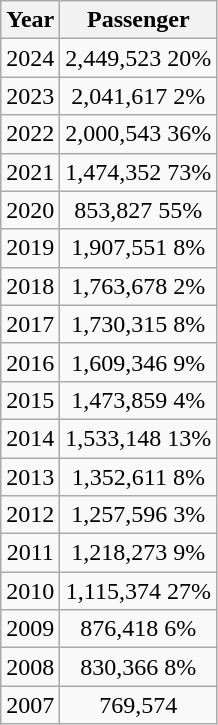<table class="wikitable">
<tr>
<th>Year</th>
<th style="text-align:center;">Passenger</th>
</tr>
<tr style="text-align:center;">
<td>2024</td>
<td style="text-align:center;">2,449,523  20%</td>
</tr>
<tr style="text-align:center;">
<td>2023</td>
<td style="text-align:center;">2,041,617  2%</td>
</tr>
<tr style="text-align:center;">
<td>2022</td>
<td style="text-align:center;">2,000,543  36%</td>
</tr>
<tr style="text-align:center;">
<td>2021</td>
<td style="text-align:center;">1,474,352  73%</td>
</tr>
<tr style="text-align:center;">
<td>2020</td>
<td style="text-align:center;">853,827  55%</td>
</tr>
<tr style="text-align:center;">
<td>2019</td>
<td style="text-align:center;">1,907,551  8%</td>
</tr>
<tr style="text-align:center;">
<td>2018</td>
<td style="text-align:center;">1,763,678  2%</td>
</tr>
<tr style="text-align:center;">
<td>2017</td>
<td style="text-align:center;">1,730,315  8%</td>
</tr>
<tr style="text-align:center;">
<td>2016</td>
<td style="text-align:center;">1,609,346  9%</td>
</tr>
<tr style="text-align:center;">
<td>2015</td>
<td style="text-align:center;">1,473,859  4%</td>
</tr>
<tr style="text-align:center;">
<td>2014</td>
<td style="text-align:center;">1,533,148  13%</td>
</tr>
<tr style="text-align:center;">
<td>2013</td>
<td style="text-align:center;">1,352,611  8%</td>
</tr>
<tr style="text-align:center;">
<td>2012</td>
<td style="text-align:center;">1,257,596  3%</td>
</tr>
<tr style="text-align:center;">
<td>2011</td>
<td style="text-align:center;">1,218,273  9%</td>
</tr>
<tr style="text-align:center;">
<td>2010</td>
<td style="text-align:center;">1,115,374  27%</td>
</tr>
<tr style="text-align:center;">
<td>2009</td>
<td style="text-align:center;">876,418  6%</td>
</tr>
<tr style="text-align:center;">
<td>2008</td>
<td style="text-align:center;">830,366  8%</td>
</tr>
<tr style="text-align:center;">
<td>2007</td>
<td style="text-align:center;">769,574</td>
</tr>
</table>
